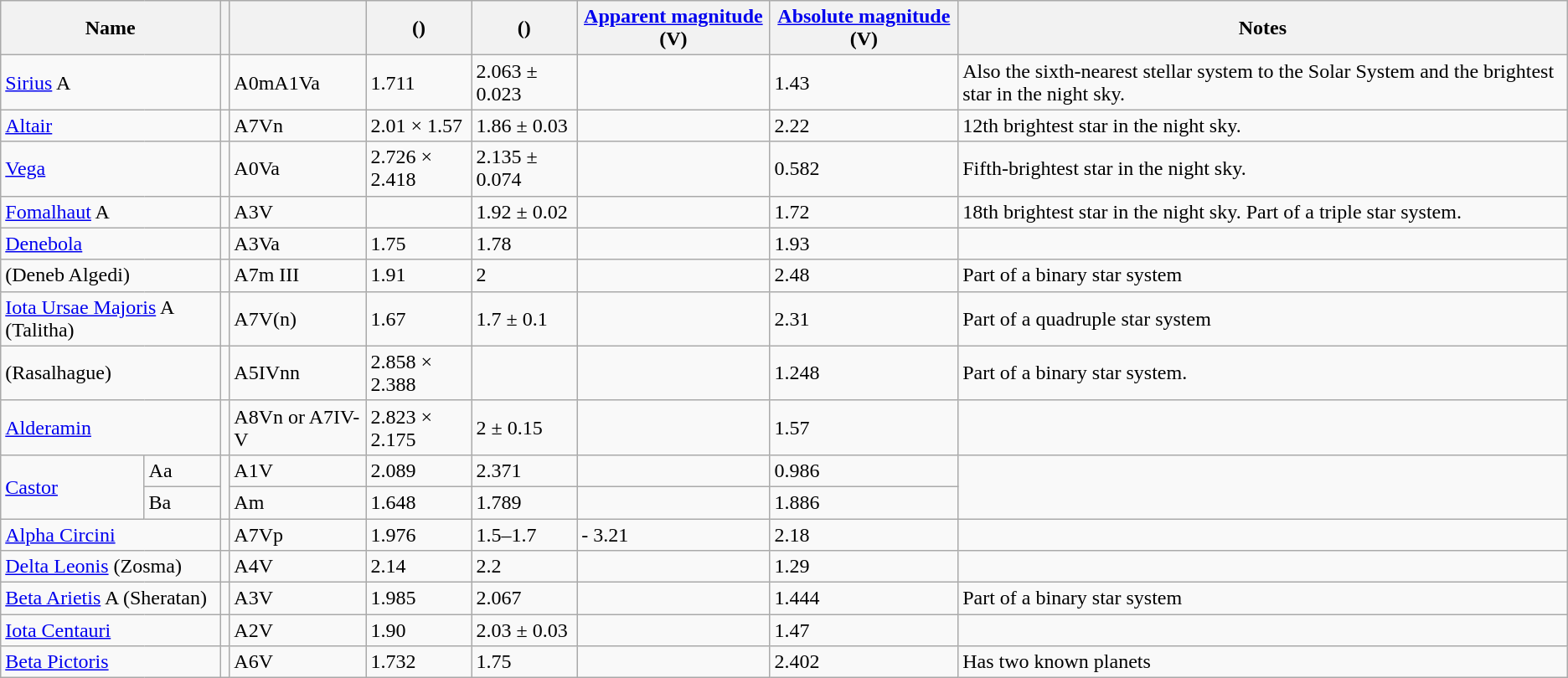<table class="wikitable sortable sticky-header">
<tr>
<th colspan="2">Name</th>
<th></th>
<th></th>
<th data-sort-type="number"> ()</th>
<th> ()</th>
<th><a href='#'>Apparent magnitude</a> (V)</th>
<th><a href='#'>Absolute magnitude</a> (V)</th>
<th>Notes</th>
</tr>
<tr>
<td colspan="2"><a href='#'>Sirius</a> A</td>
<td></td>
<td>A0mA1Va</td>
<td>1.711</td>
<td>2.063 ± 0.023</td>
<td></td>
<td>1.43</td>
<td>Also the sixth-nearest stellar system to the Solar System and the brightest star in the night sky.</td>
</tr>
<tr>
<td colspan="2"><a href='#'>Altair</a></td>
<td></td>
<td>A7Vn</td>
<td>2.01 × 1.57</td>
<td>1.86 ± 0.03</td>
<td></td>
<td>2.22</td>
<td>12th brightest star in the night sky.</td>
</tr>
<tr>
<td colspan="2"><a href='#'>Vega</a></td>
<td></td>
<td>A0Va</td>
<td>2.726 × 2.418</td>
<td>2.135 ± 0.074</td>
<td></td>
<td>0.582</td>
<td>Fifth-brightest star in the night sky.</td>
</tr>
<tr>
<td colspan="2"><a href='#'>Fomalhaut</a> A</td>
<td></td>
<td>A3V</td>
<td></td>
<td>1.92 ± 0.02</td>
<td></td>
<td>1.72</td>
<td>18th brightest star in the night sky. Part of a triple star system.</td>
</tr>
<tr>
<td colspan="2"><a href='#'>Denebola</a></td>
<td></td>
<td>A3Va</td>
<td>1.75</td>
<td>1.78</td>
<td></td>
<td>1.93</td>
<td></td>
</tr>
<tr>
<td colspan="2"> (Deneb Algedi)</td>
<td></td>
<td>A7m III</td>
<td>1.91</td>
<td>2</td>
<td></td>
<td>2.48</td>
<td>Part of a binary star system</td>
</tr>
<tr>
<td colspan="2"><a href='#'>Iota Ursae Majoris</a> A (Talitha)</td>
<td></td>
<td>A7V(n)</td>
<td>1.67</td>
<td>1.7 ± 0.1</td>
<td></td>
<td>2.31</td>
<td>Part of a quadruple star system</td>
</tr>
<tr>
<td colspan="2"> (Rasalhague)</td>
<td></td>
<td>A5IVnn</td>
<td>2.858 × 2.388</td>
<td></td>
<td></td>
<td>1.248</td>
<td>Part of a binary star system.</td>
</tr>
<tr>
<td colspan="2"><a href='#'>Alderamin</a></td>
<td></td>
<td>A8Vn or A7IV-V</td>
<td>2.823 × 2.175</td>
<td>2 ± 0.15</td>
<td></td>
<td>1.57</td>
<td></td>
</tr>
<tr>
<td rowspan="2"><a href='#'>Castor</a></td>
<td>Aa</td>
<td rowspan="2"></td>
<td>A1V</td>
<td>2.089</td>
<td>2.371</td>
<td></td>
<td>0.986</td>
<td rowspan="2"></td>
</tr>
<tr>
<td>Ba</td>
<td>Am</td>
<td>1.648</td>
<td>1.789</td>
<td></td>
<td>1.886</td>
</tr>
<tr>
<td colspan="2"><a href='#'>Alpha Circini</a></td>
<td></td>
<td>A7Vp</td>
<td>1.976</td>
<td>1.5–1.7</td>
<td> - 3.21</td>
<td>2.18</td>
<td></td>
</tr>
<tr>
<td colspan="2"><a href='#'>Delta Leonis</a> (Zosma)</td>
<td></td>
<td>A4V</td>
<td>2.14</td>
<td>2.2</td>
<td></td>
<td>1.29</td>
<td></td>
</tr>
<tr>
<td colspan="2"><a href='#'>Beta Arietis</a> A (Sheratan)</td>
<td></td>
<td>A3V</td>
<td>1.985</td>
<td>2.067</td>
<td></td>
<td>1.444</td>
<td>Part of a binary star system</td>
</tr>
<tr>
<td colspan="2"><a href='#'>Iota Centauri</a></td>
<td></td>
<td>A2V</td>
<td>1.90</td>
<td>2.03 ± 0.03</td>
<td></td>
<td>1.47</td>
<td></td>
</tr>
<tr>
<td colspan="2"><a href='#'>Beta Pictoris</a></td>
<td></td>
<td>A6V</td>
<td>1.732</td>
<td>1.75</td>
<td></td>
<td>2.402</td>
<td>Has two known planets</td>
</tr>
</table>
